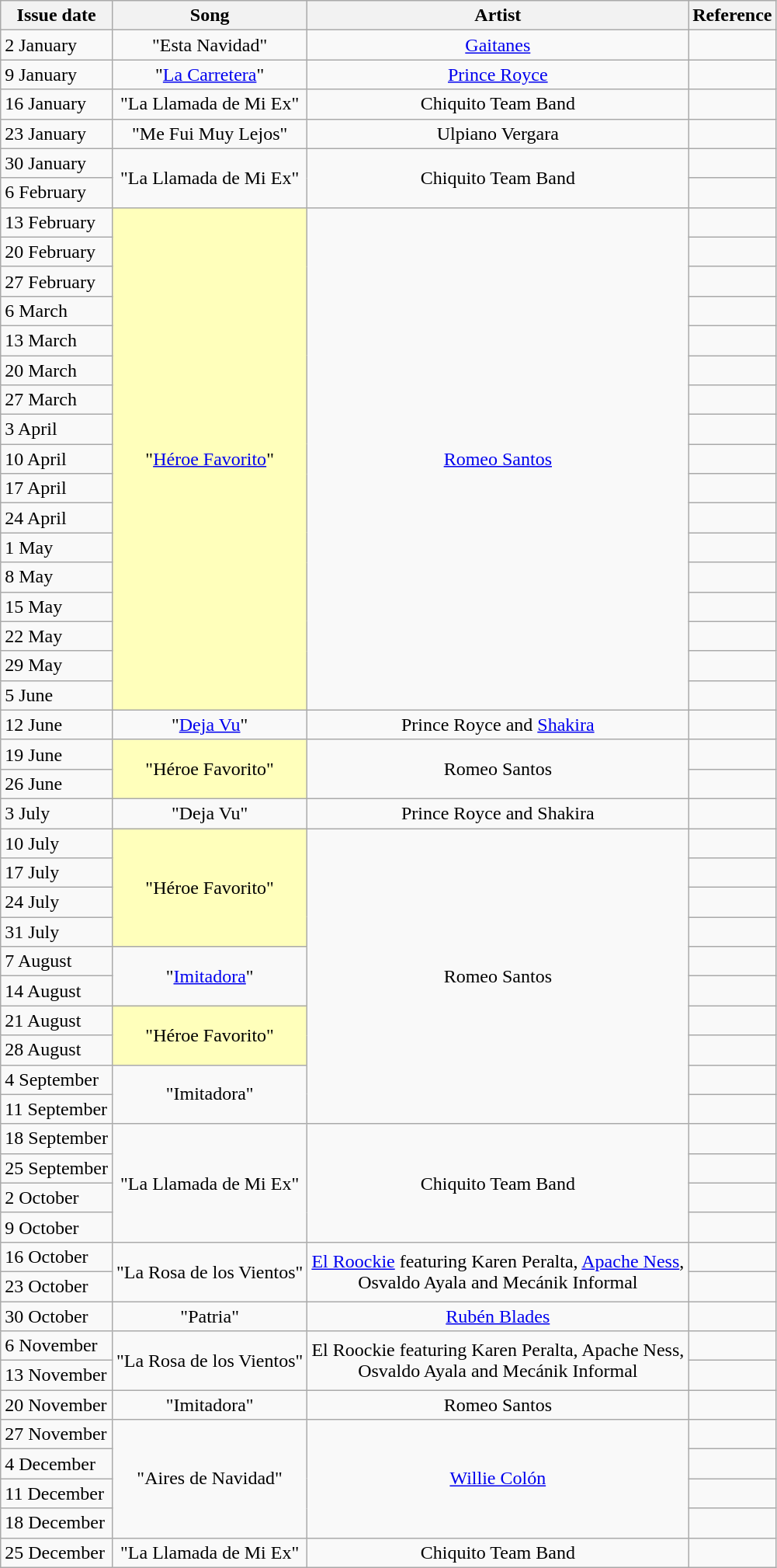<table class="wikitable">
<tr>
<th>Issue date</th>
<th>Song</th>
<th>Artist</th>
<th>Reference</th>
</tr>
<tr>
<td>2 January</td>
<td align="center">"Esta Navidad"</td>
<td align="center"><a href='#'>Gaitanes</a></td>
<td align="center"></td>
</tr>
<tr>
<td>9 January</td>
<td align="center">"<a href='#'>La Carretera</a>"</td>
<td align="center"><a href='#'>Prince Royce</a></td>
<td align="center"></td>
</tr>
<tr>
<td>16 January</td>
<td align="center">"La Llamada de Mi Ex"</td>
<td align="center">Chiquito Team Band</td>
<td align="center"></td>
</tr>
<tr>
<td>23 January</td>
<td align="center">"Me Fui Muy Lejos"</td>
<td align="center">Ulpiano Vergara</td>
<td align="center"></td>
</tr>
<tr>
<td>30 January</td>
<td align="center" rowspan="2">"La Llamada de Mi Ex"</td>
<td align="center" rowspan="2">Chiquito Team Band</td>
<td align="center"></td>
</tr>
<tr>
<td>6 February</td>
<td align="center"></td>
</tr>
<tr>
<td>13 February</td>
<td align="center" bgcolor=FFFFBB rowspan="17">"<a href='#'>Héroe Favorito</a>" </td>
<td align="center" rowspan="17"><a href='#'>Romeo Santos</a></td>
<td align="center"></td>
</tr>
<tr>
<td>20 February</td>
<td align="center"></td>
</tr>
<tr>
<td>27 February</td>
<td align="center"></td>
</tr>
<tr>
<td>6 March</td>
<td align="center"></td>
</tr>
<tr>
<td>13 March</td>
<td align="center"></td>
</tr>
<tr>
<td>20 March</td>
<td align="center"></td>
</tr>
<tr>
<td>27 March</td>
<td align="center"></td>
</tr>
<tr>
<td>3 April</td>
<td align="center"></td>
</tr>
<tr>
<td>10 April</td>
<td align="center"></td>
</tr>
<tr>
<td>17 April</td>
<td align="center"></td>
</tr>
<tr>
<td>24 April</td>
<td align="center"></td>
</tr>
<tr>
<td>1 May</td>
<td align="center"></td>
</tr>
<tr>
<td>8 May</td>
<td align="center"></td>
</tr>
<tr>
<td>15 May</td>
<td align="center"></td>
</tr>
<tr>
<td>22 May</td>
<td align="center"></td>
</tr>
<tr>
<td>29 May</td>
<td align="center"></td>
</tr>
<tr>
<td>5 June</td>
<td align="center"></td>
</tr>
<tr>
<td>12 June</td>
<td align="center">"<a href='#'>Deja Vu</a>"</td>
<td align="center">Prince Royce and <a href='#'>Shakira</a></td>
<td align="center"></td>
</tr>
<tr>
<td>19 June</td>
<td align="center" bgcolor=FFFFBB rowspan="2">"Héroe Favorito" </td>
<td align="center" rowspan="2">Romeo Santos</td>
<td align="center"></td>
</tr>
<tr>
<td>26 June</td>
<td align="center"></td>
</tr>
<tr>
<td>3 July</td>
<td align="center">"Deja Vu"</td>
<td align="center">Prince Royce and Shakira</td>
<td align="center"></td>
</tr>
<tr>
<td>10 July</td>
<td align="center" bgcolor=FFFFBB rowspan="4">"Héroe Favorito" </td>
<td align="center" rowspan="10">Romeo Santos</td>
<td align="center"></td>
</tr>
<tr>
<td>17 July</td>
<td align="center"></td>
</tr>
<tr>
<td>24 July</td>
<td align="center"></td>
</tr>
<tr>
<td>31 July</td>
<td align="center"></td>
</tr>
<tr>
<td>7 August</td>
<td align="center" rowspan="2">"<a href='#'>Imitadora</a>"</td>
<td align="center"></td>
</tr>
<tr>
<td>14 August</td>
<td align="center"></td>
</tr>
<tr>
<td>21 August</td>
<td align="center" bgcolor=FFFFBB rowspan="2">"Héroe Favorito" </td>
<td align="center"></td>
</tr>
<tr>
<td>28 August</td>
<td align="center"></td>
</tr>
<tr>
<td>4 September</td>
<td align="center" rowspan="2">"Imitadora"</td>
<td align="center"></td>
</tr>
<tr>
<td>11 September</td>
<td align="center"></td>
</tr>
<tr>
<td>18 September</td>
<td align="center" rowspan="4">"La Llamada de Mi Ex"</td>
<td align="center" rowspan="4">Chiquito Team Band</td>
<td align="center"></td>
</tr>
<tr>
<td>25 September</td>
<td align="center"></td>
</tr>
<tr>
<td>2 October</td>
<td align="center"></td>
</tr>
<tr>
<td>9 October</td>
<td align="center"></td>
</tr>
<tr>
<td>16 October</td>
<td align="center" rowspan="2">"La Rosa de los Vientos"</td>
<td align="center" rowspan="2"><a href='#'>El Roockie</a> featuring Karen Peralta, <a href='#'>Apache Ness</a>,<br> Osvaldo Ayala and Mecánik Informal</td>
<td align="center"></td>
</tr>
<tr>
<td>23 October</td>
<td align="center"></td>
</tr>
<tr>
<td>30 October</td>
<td align="center">"Patria"</td>
<td align="center"><a href='#'>Rubén Blades</a></td>
<td align="center"></td>
</tr>
<tr>
<td>6 November</td>
<td align="center" rowspan="2">"La Rosa de los Vientos"</td>
<td align="center" rowspan="2">El Roockie featuring Karen Peralta, Apache Ness,<br> Osvaldo Ayala and Mecánik Informal</td>
<td align="center"></td>
</tr>
<tr>
<td>13 November</td>
<td align="center"></td>
</tr>
<tr>
<td>20 November</td>
<td align="center">"Imitadora"</td>
<td align="center">Romeo Santos</td>
<td align="center"></td>
</tr>
<tr>
<td>27 November</td>
<td align="center" rowspan="4">"Aires de Navidad"</td>
<td align="center" rowspan="4"><a href='#'>Willie Colón</a></td>
<td align="center"></td>
</tr>
<tr>
<td>4 December</td>
<td align="center"></td>
</tr>
<tr>
<td>11 December</td>
<td align="center"></td>
</tr>
<tr>
<td>18 December</td>
<td align="center"></td>
</tr>
<tr>
<td>25 December</td>
<td align="center">"La Llamada de Mi Ex"</td>
<td align="center">Chiquito Team Band</td>
<td align="center"></td>
</tr>
</table>
